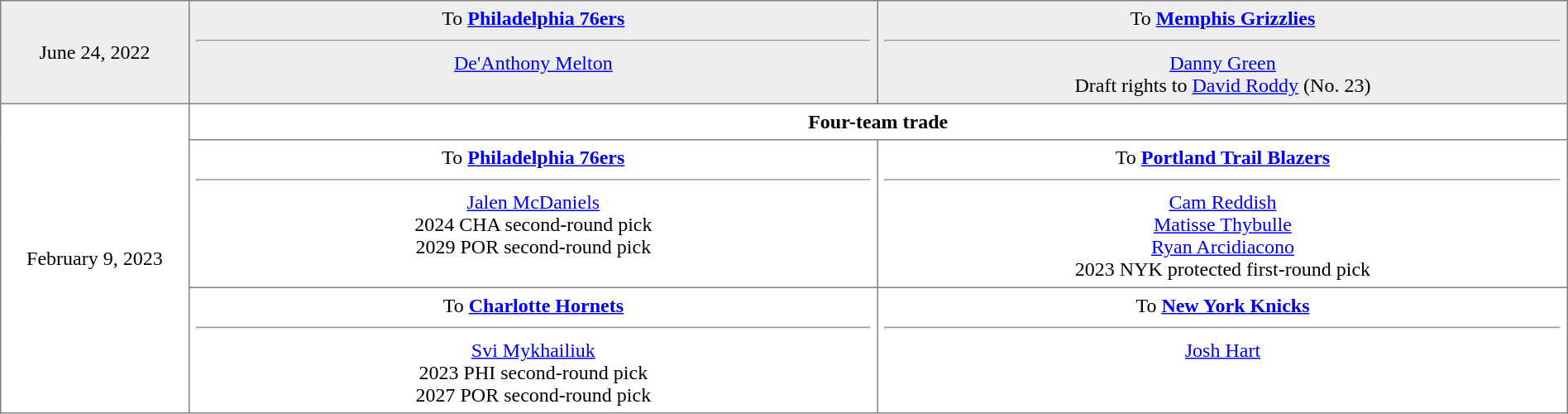<table border="1" style="border-collapse:collapse; text-align:center; width:100%;"  cellpadding="5">
<tr style="background:#eee;">
<td style="width:12%">June 24, 2022</td>
<td style="width:44%; vertical-align:top;">To <strong><a href='#'>Philadelphia 76ers</a></strong><hr><a href='#'>De'Anthony Melton</a></td>
<td style="width:44%; vertical-align:top;">To <strong><a href='#'>Memphis Grizzlies</a></strong><hr><a href='#'>Danny Green</a><br>Draft rights to <a href='#'>David Roddy</a> (No. 23)</td>
</tr>
<tr>
<td style="width:12%" rowspan=3>February 9, 2023</td>
<td colspan=2><strong>Four-team trade</strong></td>
</tr>
<tr>
<td style="width:31%; vertical-align:top;">To <strong><a href='#'>Philadelphia 76ers</a></strong><hr><a href='#'>Jalen McDaniels</a><br>2024 CHA second-round pick<br>2029 POR second-round pick</td>
<td style="width:31%; vertical-align:top;">To <strong><a href='#'>Portland Trail Blazers</a></strong><hr><a href='#'>Cam Reddish</a><br><a href='#'>Matisse Thybulle</a><br><a href='#'>Ryan Arcidiacono</a><br>2023 NYK protected first-round pick</td>
</tr>
<tr>
<td style="width:31%; vertical-align:top;">To <strong><a href='#'>Charlotte Hornets</a></strong><hr><a href='#'>Svi Mykhailiuk</a><br>2023 PHI second-round pick<br>2027 POR second-round pick</td>
<td style="width:31%; vertical-align:top;">To <strong><a href='#'>New York Knicks</a></strong><hr><a href='#'>Josh Hart</a></td>
</tr>
</table>
